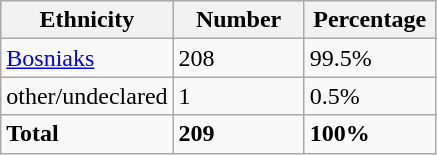<table class="wikitable">
<tr>
<th width="100px">Ethnicity</th>
<th width="80px">Number</th>
<th width="80px">Percentage</th>
</tr>
<tr>
<td><a href='#'>Bosniaks</a></td>
<td>208</td>
<td>99.5%</td>
</tr>
<tr>
<td>other/undeclared</td>
<td>1</td>
<td>0.5%</td>
</tr>
<tr>
<td><strong>Total</strong></td>
<td><strong>209</strong></td>
<td><strong>100%</strong></td>
</tr>
</table>
